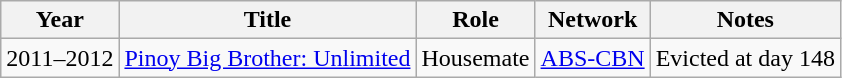<table class="wikitable">
<tr>
<th>Year</th>
<th>Title</th>
<th>Role</th>
<th>Network</th>
<th>Notes</th>
</tr>
<tr>
<td>2011–2012</td>
<td><a href='#'>Pinoy Big Brother: Unlimited</a></td>
<td>Housemate</td>
<td rowspan=3><a href='#'>ABS-CBN</a></td>
<td>Evicted at day 148</td>
</tr>
</table>
